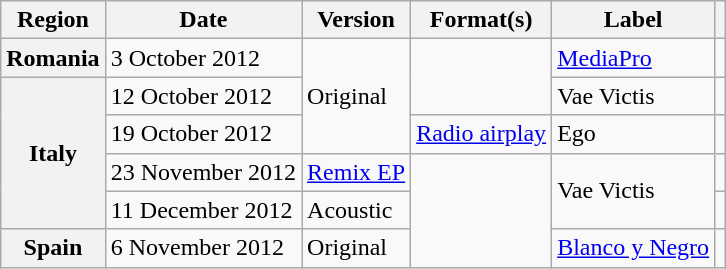<table class="wikitable plainrowheaders unsortable">
<tr>
<th scope="col">Region</th>
<th scope="col">Date</th>
<th scope="col">Version</th>
<th scope="col">Format(s)</th>
<th scope="col">Label</th>
<th scope="col"></th>
</tr>
<tr>
<th scope="row">Romania</th>
<td>3 October 2012</td>
<td rowspan="3">Original</td>
<td rowspan="2"></td>
<td><a href='#'>MediaPro</a></td>
<td style="text-align:center;"></td>
</tr>
<tr>
<th scope="row" rowspan="4">Italy</th>
<td>12 October 2012</td>
<td>Vae Victis</td>
<td style="text-align:center;"></td>
</tr>
<tr>
<td>19 October 2012</td>
<td><a href='#'>Radio airplay</a></td>
<td>Ego</td>
<td style="text-align:center;"></td>
</tr>
<tr>
<td>23 November 2012</td>
<td><a href='#'>Remix EP</a></td>
<td rowspan="3"></td>
<td rowspan="2">Vae Victis</td>
<td style="text-align:center;"></td>
</tr>
<tr>
<td>11 December 2012</td>
<td>Acoustic</td>
<td style="text-align:center;"></td>
</tr>
<tr>
<th scope="row">Spain</th>
<td>6 November 2012</td>
<td>Original</td>
<td><a href='#'>Blanco y Negro</a></td>
<td style="text-align:center;"></td>
</tr>
</table>
